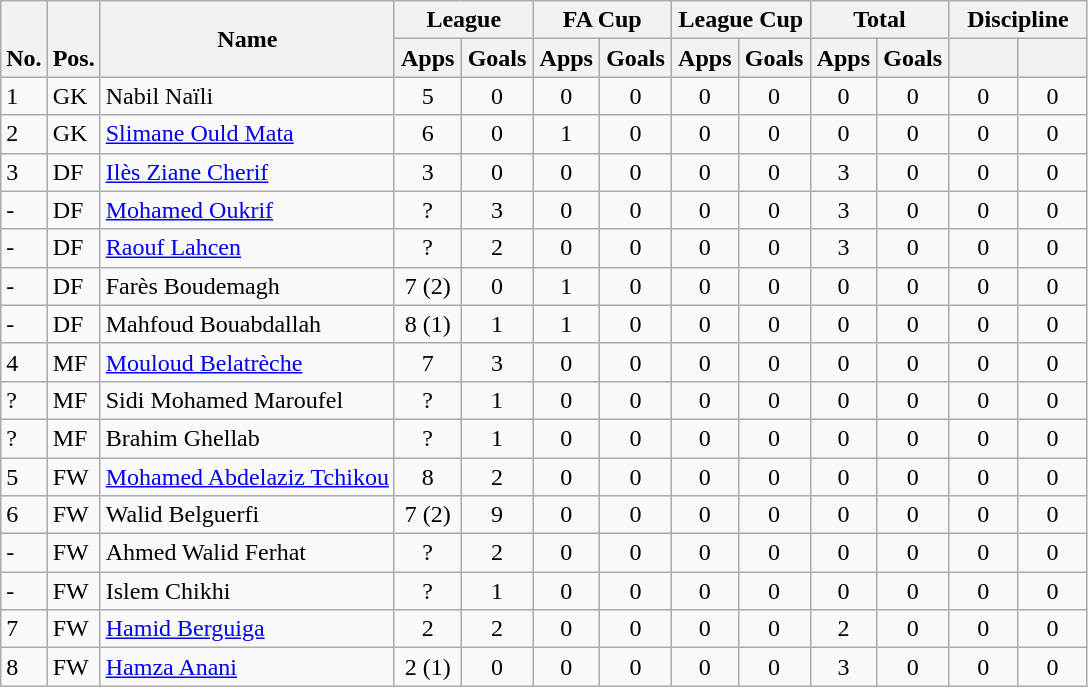<table class="wikitable" style="text-align:center">
<tr>
<th rowspan="2" valign="bottom">No.</th>
<th rowspan="2" valign="bottom">Pos.</th>
<th rowspan="2">Name</th>
<th colspan="2" width="85">League</th>
<th colspan="2" width="85">FA Cup</th>
<th colspan="2" width="85">League Cup</th>
<th colspan="2" width="85">Total</th>
<th colspan="2" width="85">Discipline</th>
</tr>
<tr>
<th>Apps</th>
<th>Goals</th>
<th>Apps</th>
<th>Goals</th>
<th>Apps</th>
<th>Goals</th>
<th>Apps</th>
<th>Goals</th>
<th></th>
<th></th>
</tr>
<tr>
<td align="left">1</td>
<td align="left">GK</td>
<td align="left"> Nabil Naïli</td>
<td>5</td>
<td>0</td>
<td>0</td>
<td>0</td>
<td>0</td>
<td>0</td>
<td>0</td>
<td>0</td>
<td>0</td>
<td>0</td>
</tr>
<tr>
<td align="left">2</td>
<td align="left">GK</td>
<td align="left"> <a href='#'>Slimane Ould Mata</a></td>
<td>6</td>
<td>0</td>
<td>1</td>
<td>0</td>
<td>0</td>
<td>0</td>
<td>0</td>
<td>0</td>
<td>0</td>
<td>0</td>
</tr>
<tr>
<td align="left">3</td>
<td align="left">DF</td>
<td align="left"> <a href='#'>Ilès Ziane Cherif</a></td>
<td>3</td>
<td>0</td>
<td>0</td>
<td>0</td>
<td>0</td>
<td>0</td>
<td>3</td>
<td>0</td>
<td>0</td>
<td>0</td>
</tr>
<tr>
<td align="left">-</td>
<td align="left">DF</td>
<td align="left"> <a href='#'>Mohamed Oukrif</a></td>
<td>?</td>
<td>3</td>
<td>0</td>
<td>0</td>
<td>0</td>
<td>0</td>
<td>3</td>
<td>0</td>
<td>0</td>
<td>0</td>
</tr>
<tr>
<td align="left">-</td>
<td align="left">DF</td>
<td align="left"> <a href='#'>Raouf Lahcen</a></td>
<td>?</td>
<td>2</td>
<td>0</td>
<td>0</td>
<td>0</td>
<td>0</td>
<td>3</td>
<td>0</td>
<td>0</td>
<td>0</td>
</tr>
<tr>
<td align="left">-</td>
<td align="left">DF</td>
<td align="left"> Farès Boudemagh</td>
<td>7 (2)</td>
<td>0</td>
<td>1</td>
<td>0</td>
<td>0</td>
<td>0</td>
<td>0</td>
<td>0</td>
<td>0</td>
<td>0</td>
</tr>
<tr>
<td align="left">-</td>
<td align="left">DF</td>
<td align="left"> Mahfoud Bouabdallah</td>
<td>8 (1)</td>
<td>1</td>
<td>1</td>
<td>0</td>
<td>0</td>
<td>0</td>
<td>0</td>
<td>0</td>
<td>0</td>
<td>0</td>
</tr>
<tr>
<td align="left">4</td>
<td align="left">MF</td>
<td align="left"> <a href='#'>Mouloud Belatrèche</a></td>
<td>7</td>
<td>3</td>
<td>0</td>
<td>0</td>
<td>0</td>
<td>0</td>
<td>0</td>
<td>0</td>
<td>0</td>
<td>0</td>
</tr>
<tr>
<td align="left">?</td>
<td align="left">MF</td>
<td align="left"> Sidi Mohamed Maroufel</td>
<td>?</td>
<td>1</td>
<td>0</td>
<td>0</td>
<td>0</td>
<td>0</td>
<td>0</td>
<td>0</td>
<td>0</td>
<td>0</td>
</tr>
<tr>
<td align="left">?</td>
<td align="left">MF</td>
<td align="left"> Brahim Ghellab</td>
<td>?</td>
<td>1</td>
<td>0</td>
<td>0</td>
<td>0</td>
<td>0</td>
<td>0</td>
<td>0</td>
<td>0</td>
<td>0</td>
</tr>
<tr>
<td align="left">5</td>
<td align="left">FW</td>
<td align="left"> <a href='#'>Mohamed Abdelaziz Tchikou</a></td>
<td>8</td>
<td>2</td>
<td>0</td>
<td>0</td>
<td>0</td>
<td>0</td>
<td>0</td>
<td>0</td>
<td>0</td>
<td>0</td>
</tr>
<tr>
<td align="left">6</td>
<td align="left">FW</td>
<td align="left"> Walid Belguerfi</td>
<td>7 (2)</td>
<td>9</td>
<td>0</td>
<td>0</td>
<td>0</td>
<td>0</td>
<td>0</td>
<td>0</td>
<td>0</td>
<td>0</td>
</tr>
<tr>
<td align="left">-</td>
<td align="left">FW</td>
<td align="left"> Ahmed Walid Ferhat</td>
<td>?</td>
<td>2</td>
<td>0</td>
<td>0</td>
<td>0</td>
<td>0</td>
<td>0</td>
<td>0</td>
<td>0</td>
<td>0</td>
</tr>
<tr>
<td align="left">-</td>
<td align="left">FW</td>
<td align="left"> Islem Chikhi</td>
<td>?</td>
<td>1</td>
<td>0</td>
<td>0</td>
<td>0</td>
<td>0</td>
<td>0</td>
<td>0</td>
<td>0</td>
<td>0</td>
</tr>
<tr>
<td align="left">7</td>
<td align="left">FW</td>
<td align="left"> <a href='#'>Hamid Berguiga</a></td>
<td>2</td>
<td>2</td>
<td>0</td>
<td>0</td>
<td>0</td>
<td>0</td>
<td>2</td>
<td>0</td>
<td>0</td>
<td>0</td>
</tr>
<tr>
<td align="left">8</td>
<td align="left">FW</td>
<td align="left"> <a href='#'>Hamza Anani</a></td>
<td>2 (1)</td>
<td>0</td>
<td>0</td>
<td>0</td>
<td>0</td>
<td>0</td>
<td>3</td>
<td>0</td>
<td>0</td>
<td>0</td>
</tr>
</table>
